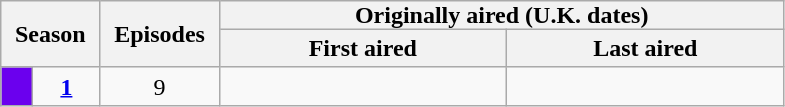<table class="wikitable plainrowheaders" style="text-align:center;">
<tr>
<th scope="col" style="padding:0 9px;" rowspan="2" colspan="2">Season</th>
<th scope="col" style="padding:0 9px;" rowspan="2">Episodes</th>
<th scope="col" style="padding:0 90px;" colspan="2">Originally aired (U.K. dates)</th>
</tr>
<tr>
<th scope="col">First aired</th>
<th scope="col">Last aired</th>
</tr>
<tr>
<td scope="row" style="background:#6B00EE; color:#100;"></td>
<td><strong><a href='#'>1</a></strong></td>
<td>9</td>
<td></td>
<td></td>
</tr>
</table>
